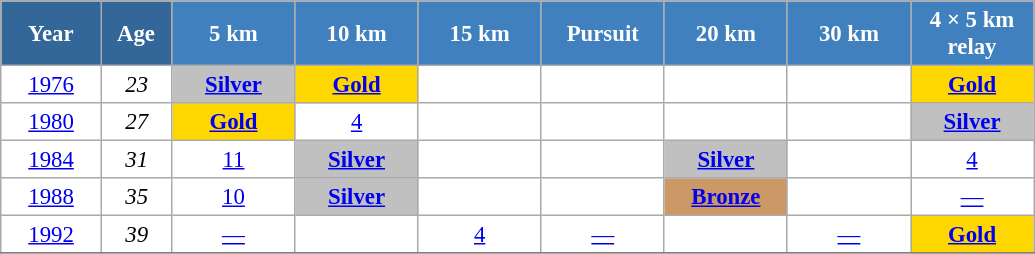<table class="wikitable" style="font-size:95%; text-align:center; border:grey solid 1px; border-collapse:collapse; background:#ffffff;">
<tr>
<th style="background-color:#369; color:white; width:60px;"> Year </th>
<th style="background-color:#369; color:white; width:40px;"> Age </th>
<th style="background-color:#4180be; color:white; width:75px;"> 5 km </th>
<th style="background-color:#4180be; color:white; width:75px;"> 10 km </th>
<th style="background-color:#4180be; color:white; width:75px;"> 15 km </th>
<th style="background-color:#4180be; color:white; width:75px;"> Pursuit </th>
<th style="background-color:#4180be; color:white; width:75px;"> 20 km </th>
<th style="background-color:#4180be; color:white; width:75px;"> 30 km </th>
<th style="background-color:#4180be; color:white; width:75px;"> 4 × 5 km <br> relay </th>
</tr>
<tr>
<td><a href='#'>1976</a></td>
<td><em>23</em></td>
<td style="background:silver;"><a href='#'><strong>Silver</strong></a></td>
<td style="background:gold;"><a href='#'><strong>Gold</strong></a></td>
<td></td>
<td></td>
<td></td>
<td></td>
<td style="background:gold;"><a href='#'><strong>Gold</strong></a></td>
</tr>
<tr>
<td><a href='#'>1980</a></td>
<td><em>27</em></td>
<td style="background:gold;"><a href='#'><strong>Gold</strong></a></td>
<td><a href='#'>4</a></td>
<td></td>
<td></td>
<td></td>
<td></td>
<td style="background:silver;"><a href='#'><strong>Silver</strong></a></td>
</tr>
<tr>
<td><a href='#'>1984</a></td>
<td><em>31</em></td>
<td><a href='#'>11</a></td>
<td style="background:silver;"><a href='#'><strong>Silver</strong></a></td>
<td></td>
<td></td>
<td style="background:silver;"><a href='#'><strong>Silver</strong></a></td>
<td></td>
<td><a href='#'>4</a></td>
</tr>
<tr>
<td><a href='#'>1988</a></td>
<td><em>35</em></td>
<td><a href='#'>10</a></td>
<td style="background:silver;"><a href='#'><strong>Silver</strong></a></td>
<td></td>
<td></td>
<td bgcolor="cc9966"><a href='#'><strong>Bronze</strong></a></td>
<td></td>
<td><a href='#'>—</a></td>
</tr>
<tr>
<td><a href='#'>1992</a></td>
<td><em>39</em></td>
<td><a href='#'>—</a></td>
<td></td>
<td><a href='#'>4</a></td>
<td><a href='#'>—</a></td>
<td></td>
<td><a href='#'>—</a></td>
<td style="background:gold;"><a href='#'><strong>Gold</strong></a></td>
</tr>
<tr>
</tr>
</table>
